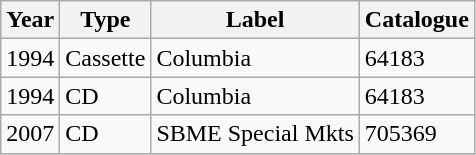<table class="wikitable">
<tr>
<th>Year</th>
<th>Type</th>
<th>Label</th>
<th>Catalogue</th>
</tr>
<tr>
<td>1994</td>
<td>Cassette</td>
<td>Columbia</td>
<td>64183</td>
</tr>
<tr>
<td>1994</td>
<td>CD</td>
<td>Columbia</td>
<td>64183</td>
</tr>
<tr>
<td>2007</td>
<td>CD</td>
<td>SBME Special Mkts</td>
<td>705369</td>
</tr>
</table>
